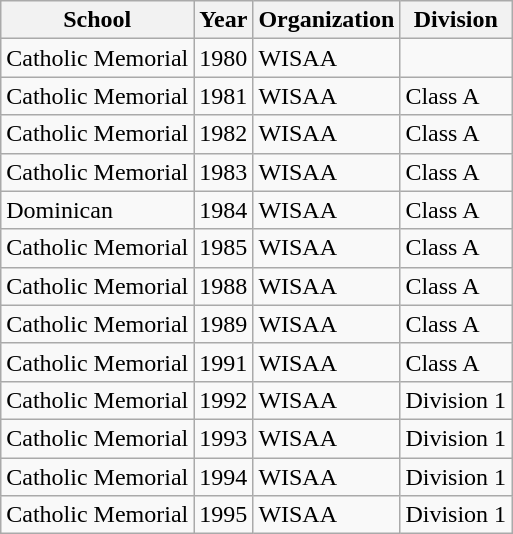<table class="wikitable">
<tr>
<th>School</th>
<th>Year</th>
<th>Organization</th>
<th>Division</th>
</tr>
<tr>
<td>Catholic Memorial</td>
<td>1980</td>
<td>WISAA</td>
<td></td>
</tr>
<tr>
<td>Catholic Memorial</td>
<td>1981</td>
<td>WISAA</td>
<td>Class A</td>
</tr>
<tr>
<td>Catholic Memorial</td>
<td>1982</td>
<td>WISAA</td>
<td>Class A</td>
</tr>
<tr>
<td>Catholic Memorial</td>
<td>1983</td>
<td>WISAA</td>
<td>Class A</td>
</tr>
<tr>
<td>Dominican</td>
<td>1984</td>
<td>WISAA</td>
<td>Class A</td>
</tr>
<tr>
<td>Catholic Memorial</td>
<td>1985</td>
<td>WISAA</td>
<td>Class A</td>
</tr>
<tr>
<td>Catholic Memorial</td>
<td>1988</td>
<td>WISAA</td>
<td>Class A</td>
</tr>
<tr>
<td>Catholic Memorial</td>
<td>1989</td>
<td>WISAA</td>
<td>Class A</td>
</tr>
<tr>
<td>Catholic Memorial</td>
<td>1991</td>
<td>WISAA</td>
<td>Class A</td>
</tr>
<tr>
<td>Catholic Memorial</td>
<td>1992</td>
<td>WISAA</td>
<td>Division 1</td>
</tr>
<tr>
<td>Catholic Memorial</td>
<td>1993</td>
<td>WISAA</td>
<td>Division 1</td>
</tr>
<tr>
<td>Catholic Memorial</td>
<td>1994</td>
<td>WISAA</td>
<td>Division 1</td>
</tr>
<tr>
<td>Catholic Memorial</td>
<td>1995</td>
<td>WISAA</td>
<td>Division 1</td>
</tr>
</table>
